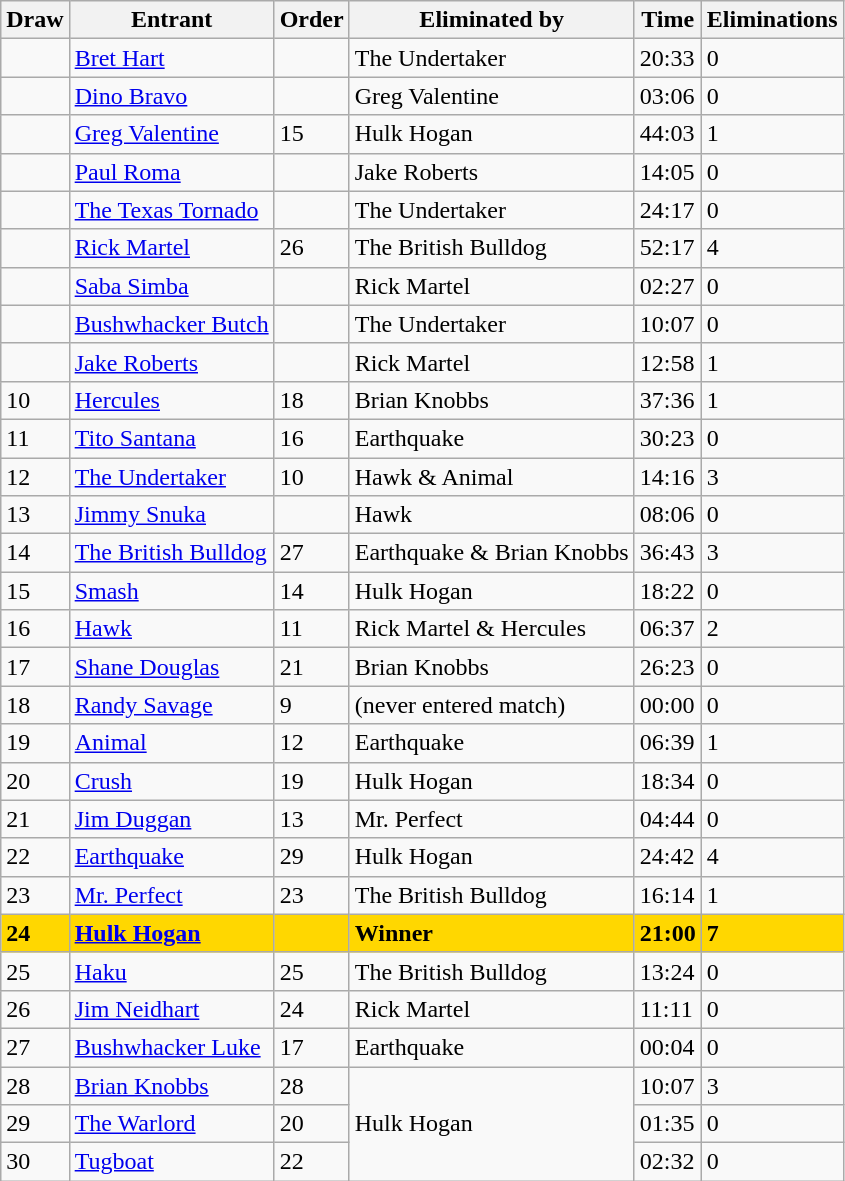<table class="wikitable sortable">
<tr>
<th>Draw</th>
<th>Entrant</th>
<th>Order</th>
<th>Eliminated by</th>
<th data-sort-type="number">Time</th>
<th>Eliminations</th>
</tr>
<tr>
<td></td>
<td><a href='#'>Bret Hart</a></td>
<td></td>
<td>The Undertaker</td>
<td>20:33</td>
<td>0</td>
</tr>
<tr>
<td></td>
<td><a href='#'>Dino Bravo</a></td>
<td></td>
<td>Greg Valentine</td>
<td>03:06</td>
<td>0</td>
</tr>
<tr>
<td></td>
<td><a href='#'>Greg Valentine</a></td>
<td>15</td>
<td>Hulk Hogan</td>
<td>44:03</td>
<td>1</td>
</tr>
<tr>
<td></td>
<td><a href='#'>Paul Roma</a></td>
<td></td>
<td>Jake Roberts</td>
<td>14:05</td>
<td>0</td>
</tr>
<tr>
<td></td>
<td><a href='#'>The Texas Tornado</a></td>
<td></td>
<td>The Undertaker</td>
<td>24:17</td>
<td>0</td>
</tr>
<tr>
<td></td>
<td><a href='#'>Rick Martel</a></td>
<td>26</td>
<td>The British Bulldog</td>
<td>52:17</td>
<td>4</td>
</tr>
<tr>
<td></td>
<td><a href='#'>Saba Simba</a></td>
<td></td>
<td>Rick Martel</td>
<td>02:27</td>
<td>0</td>
</tr>
<tr>
<td></td>
<td><a href='#'>Bushwhacker Butch</a></td>
<td></td>
<td>The Undertaker</td>
<td>10:07</td>
<td>0</td>
</tr>
<tr>
<td></td>
<td><a href='#'>Jake Roberts</a></td>
<td></td>
<td>Rick Martel</td>
<td>12:58</td>
<td>1</td>
</tr>
<tr>
<td>10</td>
<td><a href='#'>Hercules</a></td>
<td>18</td>
<td>Brian Knobbs</td>
<td>37:36</td>
<td>1</td>
</tr>
<tr>
<td>11</td>
<td><a href='#'>Tito Santana</a></td>
<td>16</td>
<td>Earthquake</td>
<td>30:23</td>
<td>0</td>
</tr>
<tr>
<td>12</td>
<td><a href='#'>The Undertaker</a></td>
<td>10</td>
<td>Hawk & Animal</td>
<td>14:16</td>
<td>3</td>
</tr>
<tr>
<td>13</td>
<td><a href='#'>Jimmy Snuka</a></td>
<td></td>
<td>Hawk</td>
<td>08:06</td>
<td>0</td>
</tr>
<tr>
<td>14</td>
<td><a href='#'>The British Bulldog</a></td>
<td>27</td>
<td>Earthquake & Brian Knobbs</td>
<td>36:43</td>
<td>3</td>
</tr>
<tr>
<td>15</td>
<td><a href='#'>Smash</a></td>
<td>14</td>
<td>Hulk Hogan</td>
<td>18:22</td>
<td>0</td>
</tr>
<tr>
<td>16</td>
<td><a href='#'>Hawk</a></td>
<td>11</td>
<td>Rick Martel & Hercules</td>
<td>06:37</td>
<td>2</td>
</tr>
<tr>
<td>17</td>
<td><a href='#'>Shane Douglas</a></td>
<td>21</td>
<td>Brian Knobbs</td>
<td>26:23</td>
<td>0</td>
</tr>
<tr>
<td>18</td>
<td><a href='#'>Randy Savage</a></td>
<td>9</td>
<td>(never entered match)</td>
<td>00:00</td>
<td>0</td>
</tr>
<tr>
<td>19</td>
<td><a href='#'>Animal</a></td>
<td>12</td>
<td>Earthquake</td>
<td>06:39</td>
<td>1</td>
</tr>
<tr>
<td>20</td>
<td><a href='#'>Crush</a></td>
<td>19</td>
<td>Hulk Hogan</td>
<td>18:34</td>
<td>0</td>
</tr>
<tr>
<td>21</td>
<td><a href='#'>Jim Duggan</a></td>
<td>13</td>
<td>Mr. Perfect</td>
<td>04:44</td>
<td>0</td>
</tr>
<tr>
<td>22</td>
<td><a href='#'>Earthquake</a></td>
<td>29</td>
<td>Hulk Hogan</td>
<td>24:42</td>
<td>4</td>
</tr>
<tr>
<td>23</td>
<td><a href='#'>Mr. Perfect</a></td>
<td>23</td>
<td>The British Bulldog</td>
<td>16:14</td>
<td>1</td>
</tr>
<tr style="background: gold">
<td><strong>24</strong></td>
<td><strong><a href='#'>Hulk Hogan</a></strong></td>
<td><strong></strong></td>
<td><strong>Winner</strong></td>
<td><strong>21:00</strong></td>
<td><strong>7</strong></td>
</tr>
<tr>
<td>25</td>
<td><a href='#'>Haku</a></td>
<td>25</td>
<td>The British Bulldog</td>
<td>13:24</td>
<td>0</td>
</tr>
<tr>
<td>26</td>
<td><a href='#'>Jim Neidhart</a></td>
<td>24</td>
<td>Rick Martel</td>
<td>11:11</td>
<td>0</td>
</tr>
<tr>
<td>27</td>
<td><a href='#'>Bushwhacker Luke</a></td>
<td>17</td>
<td>Earthquake</td>
<td>00:04</td>
<td>0</td>
</tr>
<tr>
<td>28</td>
<td><a href='#'>Brian Knobbs</a></td>
<td>28</td>
<td rowspan="3">Hulk Hogan</td>
<td>10:07</td>
<td>3</td>
</tr>
<tr>
<td>29</td>
<td><a href='#'>The Warlord</a></td>
<td>20</td>
<td>01:35</td>
<td>0</td>
</tr>
<tr>
<td>30</td>
<td><a href='#'>Tugboat</a></td>
<td>22</td>
<td>02:32</td>
<td>0</td>
</tr>
</table>
